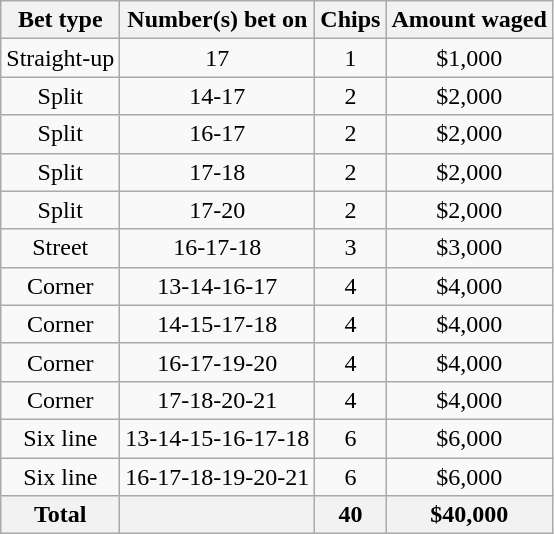<table class="wikitable" style="text-align:center;">
<tr>
<th>Bet type</th>
<th>Number(s) bet on</th>
<th>Chips</th>
<th>Amount waged</th>
</tr>
<tr>
<td>Straight-up</td>
<td>17</td>
<td>1</td>
<td>$1,000</td>
</tr>
<tr>
<td>Split</td>
<td>14-17</td>
<td>2</td>
<td>$2,000</td>
</tr>
<tr>
<td>Split</td>
<td>16-17</td>
<td>2</td>
<td>$2,000</td>
</tr>
<tr>
<td>Split</td>
<td>17-18</td>
<td>2</td>
<td>$2,000</td>
</tr>
<tr>
<td>Split</td>
<td>17-20</td>
<td>2</td>
<td>$2,000</td>
</tr>
<tr>
<td>Street</td>
<td>16-17-18</td>
<td>3</td>
<td>$3,000</td>
</tr>
<tr>
<td>Corner</td>
<td>13-14-16-17</td>
<td>4</td>
<td>$4,000</td>
</tr>
<tr>
<td>Corner</td>
<td>14-15-17-18</td>
<td>4</td>
<td>$4,000</td>
</tr>
<tr>
<td>Corner</td>
<td>16-17-19-20</td>
<td>4</td>
<td>$4,000</td>
</tr>
<tr>
<td>Corner</td>
<td>17-18-20-21</td>
<td>4</td>
<td>$4,000</td>
</tr>
<tr>
<td>Six line</td>
<td>13-14-15-16-17-18</td>
<td>6</td>
<td>$6,000</td>
</tr>
<tr>
<td>Six line</td>
<td>16-17-18-19-20-21</td>
<td>6</td>
<td>$6,000</td>
</tr>
<tr>
<th>Total</th>
<th></th>
<th>40</th>
<th>$40,000</th>
</tr>
</table>
